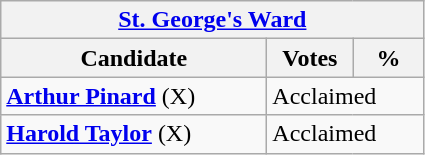<table class="wikitable">
<tr>
<th colspan="3"><a href='#'>St. George's Ward</a></th>
</tr>
<tr>
<th style="width: 170px">Candidate</th>
<th style="width: 50px">Votes</th>
<th style="width: 40px">%</th>
</tr>
<tr>
<td><strong><a href='#'>Arthur Pinard</a></strong> (X)</td>
<td colspan="2">Acclaimed</td>
</tr>
<tr>
<td><strong><a href='#'>Harold Taylor</a></strong> (X)</td>
<td colspan="2">Acclaimed</td>
</tr>
</table>
